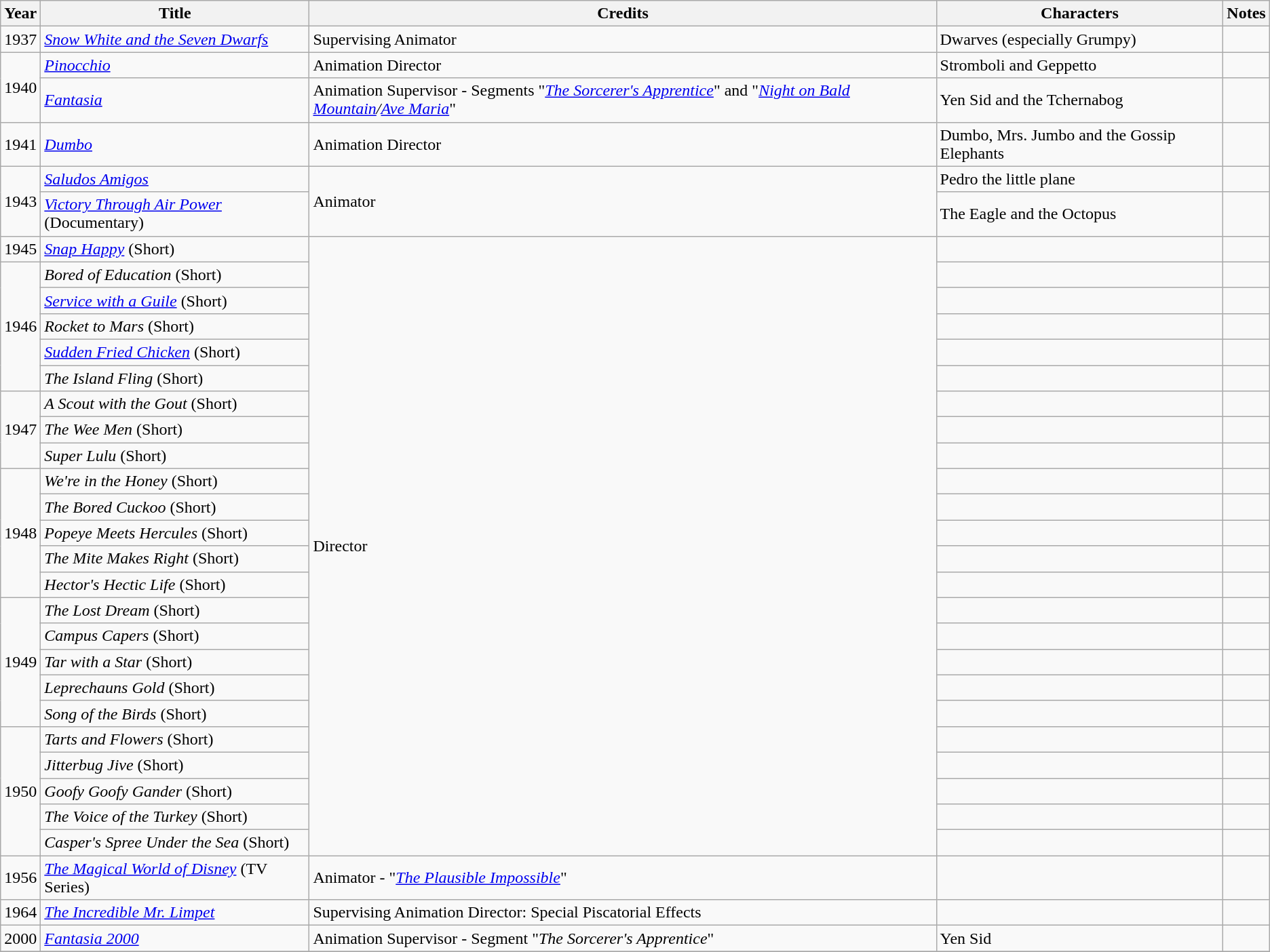<table class="wikitable sortable">
<tr>
<th>Year</th>
<th>Title</th>
<th>Credits</th>
<th>Characters</th>
<th>Notes</th>
</tr>
<tr>
<td>1937</td>
<td><em><a href='#'>Snow White and the Seven Dwarfs</a></em></td>
<td>Supervising Animator</td>
<td>Dwarves (especially Grumpy)</td>
<td></td>
</tr>
<tr>
<td rowspan="2">1940</td>
<td><em><a href='#'>Pinocchio</a></em></td>
<td>Animation Director</td>
<td>Stromboli and Geppetto</td>
<td></td>
</tr>
<tr>
<td><em><a href='#'>Fantasia</a></em></td>
<td>Animation Supervisor - Segments "<em><a href='#'>The Sorcerer's Apprentice</a></em>" and "<em><a href='#'>Night on Bald Mountain</a>/<a href='#'>Ave Maria</a></em>"</td>
<td>Yen Sid and the Tchernabog</td>
<td></td>
</tr>
<tr>
<td>1941</td>
<td><em><a href='#'>Dumbo</a></em></td>
<td>Animation Director</td>
<td>Dumbo, Mrs. Jumbo and the Gossip Elephants</td>
<td></td>
</tr>
<tr>
<td rowspan="2">1943</td>
<td><em><a href='#'>Saludos Amigos</a></em></td>
<td rowspan="2">Animator</td>
<td>Pedro the little plane</td>
<td></td>
</tr>
<tr>
<td><em><a href='#'>Victory Through Air Power</a></em> (Documentary)</td>
<td>The Eagle and the Octopus</td>
<td></td>
</tr>
<tr>
<td>1945</td>
<td><em><a href='#'>Snap Happy</a></em> (Short)</td>
<td rowspan="24">Director</td>
<td></td>
<td></td>
</tr>
<tr>
<td rowspan="5">1946</td>
<td><em>Bored of Education</em> (Short)</td>
<td></td>
<td></td>
</tr>
<tr>
<td><em><a href='#'>Service with a Guile</a></em> (Short)</td>
<td></td>
<td></td>
</tr>
<tr>
<td><em>Rocket to Mars</em> (Short)</td>
<td></td>
<td></td>
</tr>
<tr>
<td><em><a href='#'>Sudden Fried Chicken</a></em> (Short)</td>
<td></td>
<td></td>
</tr>
<tr>
<td><em>The Island Fling</em> (Short)</td>
<td></td>
<td></td>
</tr>
<tr>
<td rowspan="3">1947</td>
<td><em>A Scout with the Gout</em> (Short)</td>
<td></td>
<td></td>
</tr>
<tr>
<td><em>The Wee Men</em> (Short)</td>
<td></td>
<td></td>
</tr>
<tr>
<td><em>Super Lulu</em> (Short)</td>
<td></td>
<td></td>
</tr>
<tr>
<td rowspan="5">1948</td>
<td><em>We're in the Honey</em> (Short)</td>
<td></td>
<td></td>
</tr>
<tr>
<td><em>The Bored Cuckoo</em> (Short)</td>
<td></td>
<td></td>
</tr>
<tr>
<td><em>Popeye Meets Hercules</em> (Short)</td>
<td></td>
<td></td>
</tr>
<tr>
<td><em>The Mite Makes Right</em> (Short)</td>
<td></td>
<td></td>
</tr>
<tr>
<td><em>Hector's Hectic Life</em> (Short)</td>
<td></td>
<td></td>
</tr>
<tr>
<td rowspan="5">1949</td>
<td><em>The Lost Dream</em> (Short)</td>
<td></td>
<td></td>
</tr>
<tr>
<td><em>Campus Capers</em> (Short)</td>
<td></td>
<td></td>
</tr>
<tr>
<td><em>Tar with a Star</em> (Short)</td>
<td></td>
<td></td>
</tr>
<tr>
<td><em>Leprechauns Gold</em> (Short)</td>
<td></td>
<td></td>
</tr>
<tr>
<td><em>Song of the Birds</em> (Short)</td>
<td></td>
<td></td>
</tr>
<tr>
<td rowspan="5">1950</td>
<td><em>Tarts and Flowers</em> (Short)</td>
<td></td>
<td></td>
</tr>
<tr>
<td><em>Jitterbug Jive</em> (Short)</td>
<td></td>
<td></td>
</tr>
<tr>
<td><em>Goofy Goofy Gander</em> (Short)</td>
<td></td>
<td></td>
</tr>
<tr>
<td><em>The Voice of the Turkey</em> (Short)</td>
<td></td>
<td></td>
</tr>
<tr>
<td><em>Casper's Spree Under the Sea</em> (Short)</td>
<td></td>
<td></td>
</tr>
<tr>
<td>1956</td>
<td><em><a href='#'>The Magical World of Disney</a></em> (TV Series)</td>
<td>Animator - "<em><a href='#'>The Plausible Impossible</a></em>"</td>
<td></td>
<td></td>
</tr>
<tr>
<td>1964</td>
<td><em><a href='#'>The Incredible Mr. Limpet</a></em></td>
<td>Supervising Animation Director: Special Piscatorial Effects</td>
<td></td>
<td></td>
</tr>
<tr>
<td>2000</td>
<td><em><a href='#'>Fantasia 2000</a></em></td>
<td>Animation Supervisor - Segment "<em>The Sorcerer's Apprentice</em>"</td>
<td>Yen Sid</td>
<td></td>
</tr>
<tr>
</tr>
</table>
